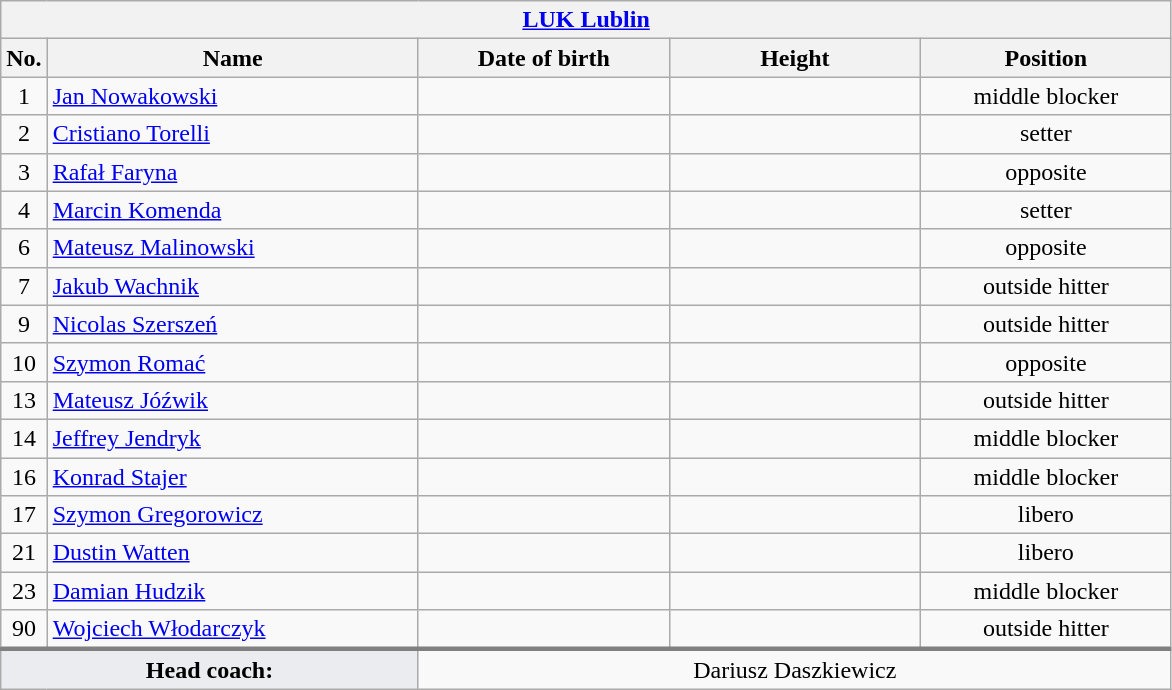<table class="wikitable collapsible collapsed" style="font-size:100%; text-align:center">
<tr>
<th colspan=5 style="width:30em"><a href='#'>LUK Lublin</a></th>
</tr>
<tr>
<th>No.</th>
<th style="width:15em">Name</th>
<th style="width:10em">Date of birth</th>
<th style="width:10em">Height</th>
<th style="width:10em">Position</th>
</tr>
<tr>
<td>1</td>
<td align=left> <a href='#'>Jan Nowakowski</a></td>
<td align=right></td>
<td></td>
<td>middle blocker</td>
</tr>
<tr>
<td>2</td>
<td align=left> <a href='#'>Cristiano Torelli</a></td>
<td align=right></td>
<td></td>
<td>setter</td>
</tr>
<tr>
<td>3</td>
<td align=left> <a href='#'>Rafał Faryna</a></td>
<td align=right></td>
<td></td>
<td>opposite</td>
</tr>
<tr>
<td>4</td>
<td align=left> <a href='#'>Marcin Komenda</a></td>
<td align=right></td>
<td></td>
<td>setter</td>
</tr>
<tr>
<td>6</td>
<td align=left> <a href='#'>Mateusz Malinowski</a></td>
<td align=right></td>
<td></td>
<td>opposite</td>
</tr>
<tr>
<td>7</td>
<td align=left> <a href='#'>Jakub Wachnik</a></td>
<td align=right></td>
<td></td>
<td>outside hitter</td>
</tr>
<tr>
<td>9</td>
<td align=left> <a href='#'>Nicolas Szerszeń</a></td>
<td align=right></td>
<td></td>
<td>outside hitter</td>
</tr>
<tr>
<td>10</td>
<td align=left> <a href='#'>Szymon Romać</a></td>
<td align=right></td>
<td></td>
<td>opposite</td>
</tr>
<tr>
<td>13</td>
<td align=left> <a href='#'>Mateusz Jóźwik</a></td>
<td align=right></td>
<td></td>
<td>outside hitter</td>
</tr>
<tr>
<td>14</td>
<td align=left> <a href='#'>Jeffrey Jendryk</a></td>
<td align=right></td>
<td></td>
<td>middle blocker</td>
</tr>
<tr>
<td>16</td>
<td align=left> <a href='#'>Konrad Stajer</a></td>
<td align=right></td>
<td></td>
<td>middle blocker</td>
</tr>
<tr>
<td>17</td>
<td align=left> <a href='#'>Szymon Gregorowicz</a></td>
<td align=right></td>
<td></td>
<td>libero</td>
</tr>
<tr>
<td>21</td>
<td align=left> <a href='#'>Dustin Watten</a></td>
<td align=right></td>
<td></td>
<td>libero</td>
</tr>
<tr>
<td>23</td>
<td align=left> <a href='#'>Damian Hudzik</a></td>
<td align=right></td>
<td></td>
<td>middle blocker</td>
</tr>
<tr>
<td>90</td>
<td align=left> <a href='#'>Wojciech Włodarczyk</a></td>
<td align=right></td>
<td></td>
<td>outside hitter</td>
</tr>
<tr style="border-top: 3px solid grey">
<td colspan=2 style="background:#EAECF0"><strong>Head coach:</strong></td>
<td colspan=3> Dariusz Daszkiewicz</td>
</tr>
</table>
